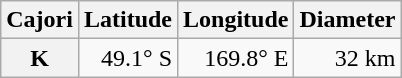<table class="wikitable" style="text-align: right;">
<tr>
<th scope="col">Cajori</th>
<th scope="col">Latitude</th>
<th scope="col">Longitude</th>
<th scope="col">Diameter</th>
</tr>
<tr>
<th scope="row">K</th>
<td>49.1° S</td>
<td>169.8° E</td>
<td>32 km</td>
</tr>
</table>
